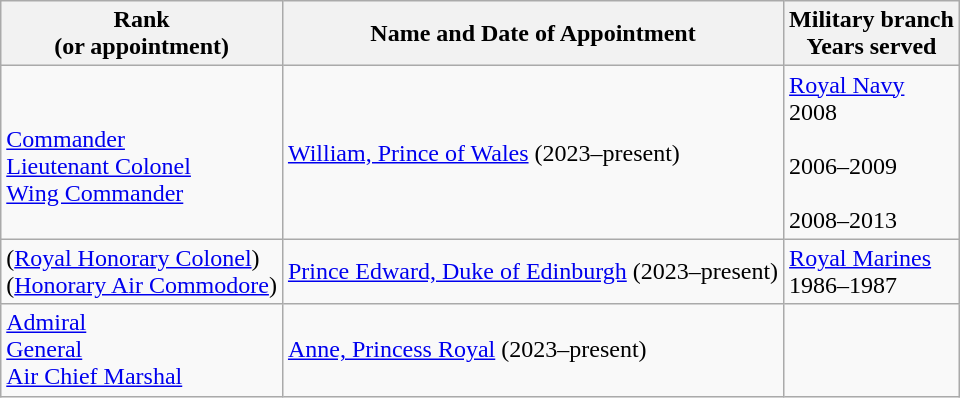<table class="wikitable">
<tr>
<th>Rank<br>(or appointment)</th>
<th>Name and Date of Appointment</th>
<th>Military branch<br>Years served</th>
</tr>
<tr>
<td><a href='#'><br>Commander</a><br><a href='#'>Lieutenant Colonel</a><br><a href='#'>Wing Commander</a></td>
<td><a href='#'>William, Prince of Wales</a> (2023–present)</td>
<td> <a href='#'>Royal Navy</a><br>2008<br><br>2006–2009<br><br>2008–2013</td>
</tr>
<tr>
<td>(<a href='#'>Royal Honorary Colonel</a>)<br>(<a href='#'>Honorary Air Commodore</a>)</td>
<td><a href='#'>Prince Edward, Duke of Edinburgh</a> (2023–present)</td>
<td> <a href='#'>Royal Marines</a><br>1986–1987</td>
</tr>
<tr>
<td><a href='#'>Admiral</a><br><a href='#'>General</a><br><a href='#'>Air Chief Marshal</a></td>
<td><a href='#'>Anne, Princess Royal</a> (2023–present)</td>
<td></td>
</tr>
</table>
